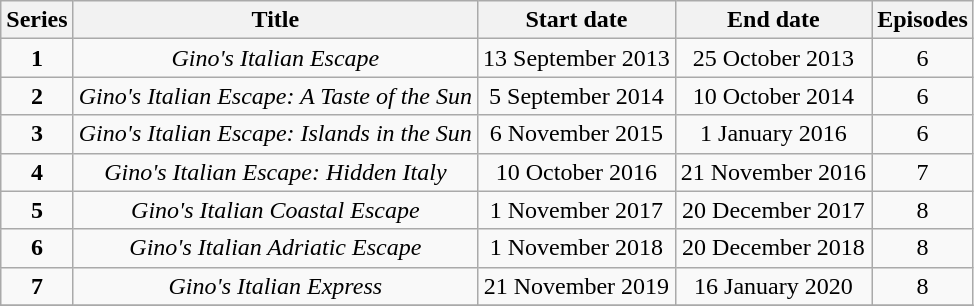<table class="wikitable" style="text-align:center;">
<tr>
<th>Series</th>
<th>Title</th>
<th>Start date</th>
<th>End date</th>
<th>Episodes</th>
</tr>
<tr>
<td><strong>1</strong></td>
<td><em>Gino's Italian Escape</em></td>
<td>13 September 2013</td>
<td>25 October 2013</td>
<td>6</td>
</tr>
<tr>
<td><strong>2</strong></td>
<td><em>Gino's Italian Escape: A Taste of the Sun</em></td>
<td>5 September 2014</td>
<td>10 October 2014</td>
<td>6</td>
</tr>
<tr>
<td><strong>3</strong></td>
<td><em>Gino's Italian Escape: Islands in the Sun</em></td>
<td>6 November 2015</td>
<td>1 January 2016</td>
<td>6</td>
</tr>
<tr>
<td><strong>4</strong></td>
<td><em>Gino's Italian Escape: Hidden Italy</em></td>
<td>10 October 2016</td>
<td>21 November 2016</td>
<td>7</td>
</tr>
<tr>
<td><strong>5</strong></td>
<td><em>Gino's Italian Coastal Escape</em></td>
<td>1 November 2017</td>
<td>20 December 2017</td>
<td>8</td>
</tr>
<tr>
<td><strong>6</strong></td>
<td><em>Gino's Italian Adriatic Escape</em></td>
<td>1 November 2018</td>
<td>20 December 2018</td>
<td>8</td>
</tr>
<tr>
<td><strong>7</strong></td>
<td><em>Gino's Italian Express</em></td>
<td>21 November 2019</td>
<td>16 January 2020</td>
<td>8</td>
</tr>
<tr>
</tr>
</table>
